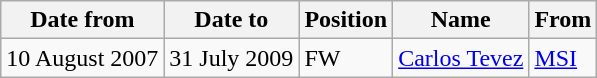<table class="wikitable">
<tr>
<th>Date from</th>
<th>Date to</th>
<th>Position</th>
<th>Name</th>
<th>From</th>
</tr>
<tr>
<td>10 August 2007</td>
<td>31 July 2009</td>
<td>FW</td>
<td> <a href='#'>Carlos Tevez</a></td>
<td><a href='#'>MSI</a></td>
</tr>
</table>
